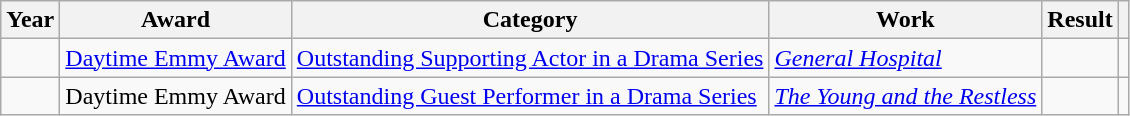<table class="wikitable sortable plainrowheaders">
<tr>
<th>Year</th>
<th>Award</th>
<th>Category</th>
<th>Work</th>
<th>Result</th>
<th scope="col" class="unsortable"></th>
</tr>
<tr>
<td></td>
<td><a href='#'>Daytime Emmy Award</a></td>
<td><a href='#'>Outstanding Supporting Actor in a Drama Series</a></td>
<td><em><a href='#'>General Hospital</a></em></td>
<td></td>
<td></td>
</tr>
<tr>
<td></td>
<td>Daytime Emmy Award</td>
<td><a href='#'>Outstanding Guest Performer in a Drama Series</a></td>
<td><em><a href='#'>The Young and the Restless</a></em></td>
<td></td>
<td></td>
</tr>
</table>
